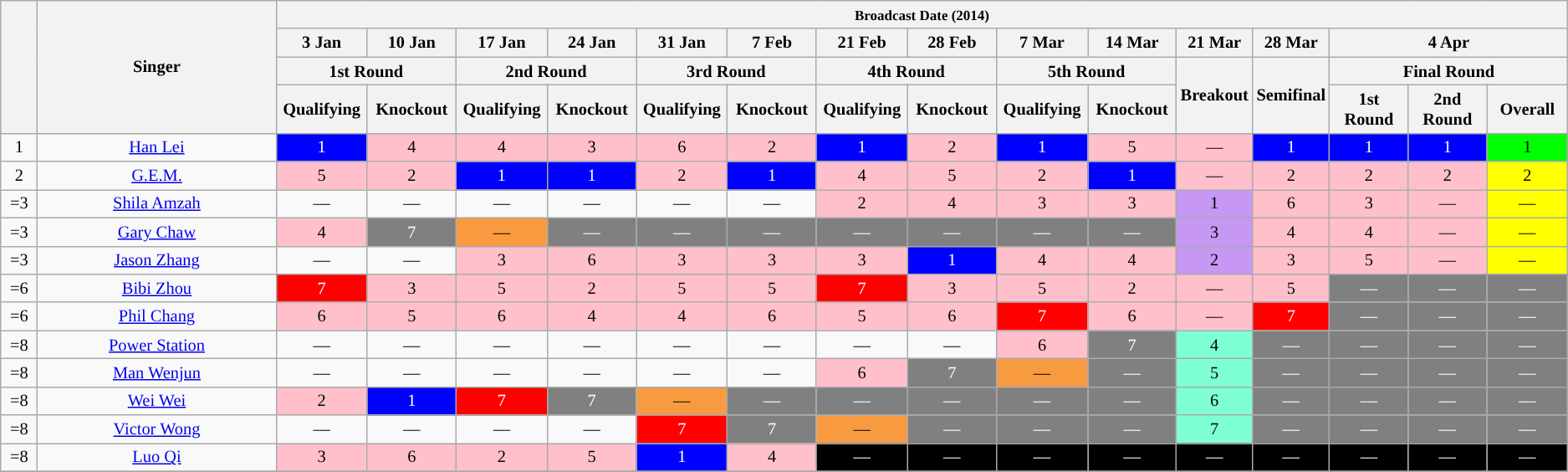<table class="wikitable" style="text-align:center; font-size:85%">
<tr>
<th rowspan="4" width="30"></th>
<th rowspan="4" width="300" class="unsortable">Singer</th>
<th colspan="15"><small>Broadcast Date (2014)</small></th>
</tr>
<tr>
<th width="30">3 Jan</th>
<th width="30">10 Jan</th>
<th width="30">17 Jan</th>
<th width="30">24 Jan</th>
<th width="30">31 Jan</th>
<th width="30">7 Feb</th>
<th width="30">21 Feb</th>
<th width="30">28 Feb</th>
<th width="30">7 Mar</th>
<th width="30">14 Mar</th>
<th width="30">21 Mar</th>
<th width="30">28 Mar</th>
<th colspan="3" width="30">4 Apr</th>
</tr>
<tr>
<th colspan="2">1st Round</th>
<th colspan="2">2nd Round</th>
<th colspan="2">3rd Round</th>
<th colspan="2">4th Round</th>
<th colspan="2">5th Round</th>
<th rowspan="2">Breakout</th>
<th rowspan="2">Semifinal</th>
<th colspan="3">Final Round</th>
</tr>
<tr>
<th width="70" data-sort-type="text">Qualifying</th>
<th width="70" data-sort-type="text">Knockout</th>
<th width="70" data-sort-type="text">Qualifying</th>
<th width="70" data-sort-type="text">Knockout</th>
<th width="70" data-sort-type="text">Qualifying</th>
<th width="70" data-sort-type="text">Knockout</th>
<th width="70" data-sort-type="text">Qualifying</th>
<th width="70" data-sort-type="text">Knockout</th>
<th width="70" data-sort-type="text">Qualifying</th>
<th width="70" data-sort-type="text">Knockout</th>
<th width="70" data-sort-type="text">1st Round</th>
<th width="70" data-sort-type="text">2nd Round</th>
<th width="70" data-sort-type="text">Overall</th>
</tr>
<tr>
<td>1</td>
<td><a href='#'>Han Lei</a></td>
<td style="background: blue; color: white">1</td>
<td style="background: pink;">4</td>
<td style="background: pink;">4</td>
<td style="background: pink;">3</td>
<td style="background: pink;">6</td>
<td style="background: pink;">2</td>
<td style="background: blue; color: white">1</td>
<td style="background: pink;">2</td>
<td style="background: blue; color: white">1</td>
<td style="background: pink;">5</td>
<td style="background: pink;">—</td>
<td style="background: blue; color: white">1</td>
<td style="background: blue; color: white">1</td>
<td style="background: blue; color: white">1</td>
<td style="background: lime;">1 </td>
</tr>
<tr>
<td>2</td>
<td><a href='#'>G.E.M.</a></td>
<td style="background: pink;">5</td>
<td style="background: pink;">2</td>
<td style="background: blue; color: white">1</td>
<td style="background: blue; color: white">1</td>
<td style="background: pink;">2</td>
<td style="background: blue; color: white">1</td>
<td style="background: pink;">4</td>
<td style="background: pink;">5</td>
<td style="background: pink;">2</td>
<td style="background: blue; color: white">1</td>
<td style="background: pink;">—</td>
<td style="background: pink;">2</td>
<td style="background: pink;">2</td>
<td style="background: pink;">2</td>
<td style="background: yellow;">2 </td>
</tr>
<tr>
<td>=3</td>
<td><a href='#'>Shila Amzah</a></td>
<td>—</td>
<td>—</td>
<td>—</td>
<td>—</td>
<td>—</td>
<td>—</td>
<td style="background: pink;">2</td>
<td style="background: pink;">4</td>
<td style="background: pink;">3</td>
<td style="background: pink;">3</td>
<td style="background:#C697F3;">1</td>
<td style="background: pink;">6</td>
<td style="background: pink;">3</td>
<td style="background: pink;">—</td>
<td style="background: yellow">—</td>
</tr>
<tr>
<td>=3</td>
<td><a href='#'>Gary Chaw</a></td>
<td style="background: pink;">4</td>
<td style="background: grey; color: white">7</td>
<td style="background: #F89B40;">—</td>
<td style="background: grey; color: white">—</td>
<td style="background: grey; color: white">—</td>
<td style="background: grey; color: white">—</td>
<td style="background: grey; color: white">—</td>
<td style="background: grey; color: white">—</td>
<td style="background: grey; color: white">—</td>
<td style="background: grey; color: white">—</td>
<td style="background: #C697F3;">3</td>
<td style="background: pink;">4</td>
<td style="background: pink;">4</td>
<td style="background: pink;">—</td>
<td style="background: Yellow">—</td>
</tr>
<tr>
<td>=3</td>
<td><a href='#'>Jason Zhang</a></td>
<td>—</td>
<td>—</td>
<td style="background: pink;">3</td>
<td style="background: pink;">6</td>
<td style="background: pink;">3</td>
<td style="background: pink;">3</td>
<td style="background: pink;">3</td>
<td style="background: blue; color: white">1</td>
<td style="background: pink;">4</td>
<td style="background: pink;">4</td>
<td style="background:#C697F3;">2</td>
<td style="background: pink;">3</td>
<td style="background: pink;">5</td>
<td style="background: pink;">—</td>
<td style="background: yellow">—</td>
</tr>
<tr>
<td>=6</td>
<td><a href='#'>Bibi Zhou</a></td>
<td style="background: red; color: white">7</td>
<td style="background: pink;">3</td>
<td style="background: pink;">5</td>
<td style="background: pink;">2</td>
<td style="background: pink;">5</td>
<td style="background: pink;">5</td>
<td style="background: red; color: white">7</td>
<td style="background: pink;">3</td>
<td style="background: pink;">5</td>
<td style="background: pink;">2</td>
<td style="background: pink;">—</td>
<td style="background: pink;">5</td>
<td style="background: grey; color: white">—</td>
<td style="background: grey; color: white">—</td>
<td style="background: grey; color: white">—</td>
</tr>
<tr>
<td>=6</td>
<td><a href='#'>Phil Chang</a></td>
<td style="background: pink;">6</td>
<td style="background: pink;">5</td>
<td style="background: pink;">6</td>
<td style="background: pink;">4</td>
<td style="background: pink;">4</td>
<td style="background: pink;">6</td>
<td style="background: pink;">5</td>
<td style="background: pink;">6</td>
<td style="background: red; color: white">7</td>
<td style="background: pink;">6</td>
<td style="background: pink;">—</td>
<td style="background: red; color: white">7</td>
<td style="background: grey; color: white">—</td>
<td style="background: grey; color: white">—</td>
<td style="background: grey; color: white">—</td>
</tr>
<tr>
<td>=8</td>
<td><a href='#'>Power Station</a></td>
<td>—</td>
<td>—</td>
<td>—</td>
<td>—</td>
<td>—</td>
<td>—</td>
<td>—</td>
<td>—</td>
<td style="background: pink;">6</td>
<td style="background: grey; color: white">7</td>
<td style="background:#7FFFD4;">4</td>
<td style="background: grey; color: white">—</td>
<td style="background: grey; color: white">—</td>
<td style="background: grey; color: white">—</td>
<td style="background: grey; color: white">—</td>
</tr>
<tr>
<td>=8</td>
<td><a href='#'>Man Wenjun</a></td>
<td>—</td>
<td>—</td>
<td>—</td>
<td>—</td>
<td>—</td>
<td>—</td>
<td style="background: pink;">6</td>
<td style="background: grey; color: white">7</td>
<td style="background: #F89B40;">—</td>
<td style="background: grey; color: white">—</td>
<td style="background:#7FFFD4;">5</td>
<td style="background: grey; color: white">—</td>
<td style="background: grey; color: white">—</td>
<td style="background: grey; color: white">—</td>
<td style="background: grey; color: white">—</td>
</tr>
<tr>
<td>=8</td>
<td><a href='#'>Wei Wei</a></td>
<td style="background: pink;">2</td>
<td style="background: blue; color: white">1</td>
<td style="background: red; color: white">7</td>
<td style="background: grey; color: white">7</td>
<td style="background: #F89B40;">—</td>
<td style="background: grey; color: white">—</td>
<td style="background: grey; color: white">—</td>
<td style="background: grey; color: white">—</td>
<td style="background: grey; color: white">—</td>
<td style="background: grey; color: white">—</td>
<td style="background:#7FFFD4;">6</td>
<td style="background: grey; color: white">—</td>
<td style="background: grey; color: white">—</td>
<td style="background: grey; color: white">—</td>
<td style="background: grey; color: white">—</td>
</tr>
<tr>
<td>=8</td>
<td><a href='#'>Victor Wong</a></td>
<td>—</td>
<td>—</td>
<td>—</td>
<td>—</td>
<td style="background: red; color: white">7</td>
<td style="background: grey; color: white">7</td>
<td style="background: #F89B40;">—</td>
<td style="background: grey; color: white">—</td>
<td style="background: grey; color: white">—</td>
<td style="background: grey; color: white">—</td>
<td style="background:#7FFFD4;">7</td>
<td style="background: grey; color: white">—</td>
<td style="background: grey; color: white">—</td>
<td style="background: grey; color: white">—</td>
<td style="background: grey; color: white">—</td>
</tr>
<tr>
<td>=8</td>
<td><a href='#'>Luo Qi</a></td>
<td style="background: pink;">3</td>
<td style="background: pink;">6</td>
<td style="background: pink;">2</td>
<td style="background: pink;">5</td>
<td style="background: blue; color: white">1</td>
<td style="background: pink;">4</td>
<td style="background: black; color: white">—</td>
<td style="background: black; color: white">—</td>
<td style="background: black; color: white">—</td>
<td style="background: black; color: white">—</td>
<td style="background: black; color: white">—</td>
<td style="background: black; color: white">—</td>
<td style="background: black; color: white">—</td>
<td style="background: black; color: white">—</td>
<td style="background: black; color: white">—</td>
</tr>
<tr>
</tr>
</table>
